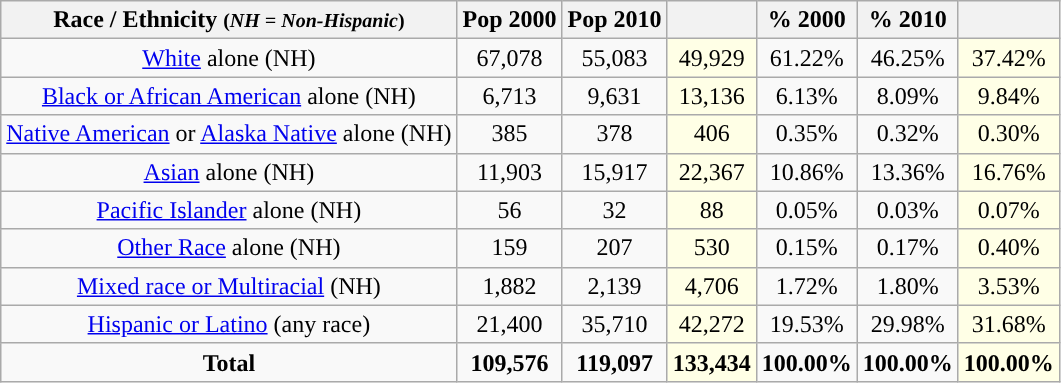<table class="wikitable" style="text-align:center;">
<tr>
<th>Race / Ethnicity <small>(<em>NH = Non-Hispanic</em>)</small></th>
<th>Pop 2000</th>
<th>Pop 2010</th>
<th></th>
<th>% 2000</th>
<th>% 2010</th>
<th></th>
</tr>
<tr>
<td><a href='#'>White</a> alone (NH)</td>
<td>67,078</td>
<td>55,083</td>
<td style='background: #ffffe6;'>49,929</td>
<td>61.22%</td>
<td>46.25%</td>
<td style='background: #ffffe6;'>37.42%</td>
</tr>
<tr>
<td><a href='#'>Black or African American</a> alone (NH)</td>
<td>6,713</td>
<td>9,631</td>
<td style='background: #ffffe6;'>13,136</td>
<td>6.13%</td>
<td>8.09%</td>
<td style='background: #ffffe6;'>9.84%</td>
</tr>
<tr>
<td><a href='#'>Native American</a> or <a href='#'>Alaska Native</a> alone (NH)</td>
<td>385</td>
<td>378</td>
<td style='background: #ffffe6;'>406</td>
<td>0.35%</td>
<td>0.32%</td>
<td style='background: #ffffe6;'>0.30%</td>
</tr>
<tr>
<td><a href='#'>Asian</a> alone (NH)</td>
<td>11,903</td>
<td>15,917</td>
<td style='background: #ffffe6;'>22,367</td>
<td>10.86%</td>
<td>13.36%</td>
<td style='background: #ffffe6;'>16.76%</td>
</tr>
<tr>
<td><a href='#'>Pacific Islander</a> alone (NH)</td>
<td>56</td>
<td>32</td>
<td style='background: #ffffe6;'>88</td>
<td>0.05%</td>
<td>0.03%</td>
<td style='background: #ffffe6;'>0.07%</td>
</tr>
<tr>
<td><a href='#'>Other Race</a> alone (NH)</td>
<td>159</td>
<td>207</td>
<td style='background: #ffffe6;'>530</td>
<td>0.15%</td>
<td>0.17%</td>
<td style='background: #ffffe6;'>0.40%</td>
</tr>
<tr>
<td><a href='#'>Mixed race or Multiracial</a> (NH)</td>
<td>1,882</td>
<td>2,139</td>
<td style='background: #ffffe6;'>4,706</td>
<td>1.72%</td>
<td>1.80%</td>
<td style='background: #ffffe6;'>3.53%</td>
</tr>
<tr>
<td><a href='#'>Hispanic or Latino</a> (any race)</td>
<td>21,400</td>
<td>35,710</td>
<td style='background: #ffffe6;'>42,272</td>
<td>19.53%</td>
<td>29.98%</td>
<td style='background: #ffffe6;'>31.68%</td>
</tr>
<tr>
<td><strong>Total</strong></td>
<td><strong>109,576</strong></td>
<td><strong>119,097</strong></td>
<td style='background: #ffffe6;'><strong>133,434</strong></td>
<td><strong>100.00%</strong></td>
<td><strong>100.00%</strong></td>
<td style='background: #ffffe6;'><strong>100.00%</strong></td>
</tr>
</table>
